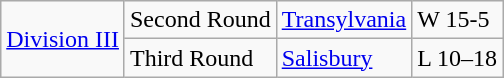<table class="wikitable">
<tr>
<td rowspan="2"><a href='#'>Division III</a></td>
<td>Second Round</td>
<td><a href='#'>Transylvania</a></td>
<td>W 15-5</td>
</tr>
<tr>
<td>Third Round</td>
<td><a href='#'>Salisbury</a></td>
<td>L 10–18</td>
</tr>
</table>
